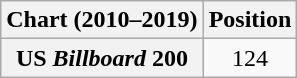<table class="wikitable plainrowheaders" style="text-align:center">
<tr>
<th scope="col">Chart (2010–2019)</th>
<th scope="col">Position</th>
</tr>
<tr>
<th scope="row">US <em>Billboard</em> 200</th>
<td>124</td>
</tr>
</table>
